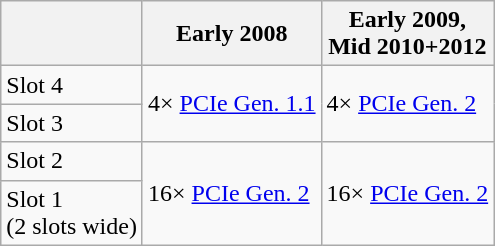<table class="wikitable floatright">
<tr>
<th></th>
<th>Early 2008</th>
<th>Early 2009,<br>Mid 2010+2012</th>
</tr>
<tr>
<td>Slot 4</td>
<td rowspan=2>4× <a href='#'>PCIe Gen. 1.1</a></td>
<td rowspan=2>4× <a href='#'>PCIe Gen. 2</a></td>
</tr>
<tr>
<td>Slot 3</td>
</tr>
<tr>
<td>Slot 2</td>
<td rowspan=2>16× <a href='#'>PCIe Gen. 2</a></td>
<td rowspan=2>16× <a href='#'>PCIe Gen. 2</a></td>
</tr>
<tr>
<td>Slot 1<br>(2 slots wide)</td>
</tr>
</table>
